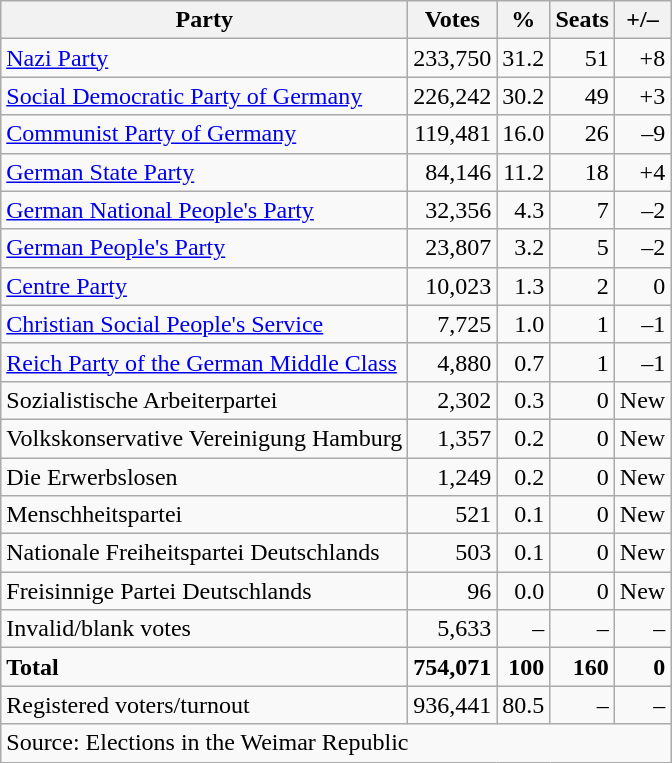<table class="wikitable" style="text-align:right">
<tr>
<th>Party</th>
<th>Votes</th>
<th>%</th>
<th>Seats</th>
<th>+/–</th>
</tr>
<tr>
<td align="left"><a href='#'>Nazi Party</a></td>
<td>233,750</td>
<td>31.2</td>
<td>51</td>
<td>+8</td>
</tr>
<tr>
<td align="left"><a href='#'>Social Democratic Party of Germany</a></td>
<td>226,242</td>
<td>30.2</td>
<td>49</td>
<td>+3</td>
</tr>
<tr>
<td align="left"><a href='#'>Communist Party of Germany</a></td>
<td>119,481</td>
<td>16.0</td>
<td>26</td>
<td>–9</td>
</tr>
<tr>
<td align="left"><a href='#'>German State Party</a></td>
<td>84,146</td>
<td>11.2</td>
<td>18</td>
<td>+4</td>
</tr>
<tr>
<td align="left"><a href='#'>German National People's Party</a></td>
<td>32,356</td>
<td>4.3</td>
<td>7</td>
<td>–2</td>
</tr>
<tr>
<td align="left"><a href='#'>German People's Party</a></td>
<td>23,807</td>
<td>3.2</td>
<td>5</td>
<td>–2</td>
</tr>
<tr>
<td align="left"><a href='#'>Centre Party</a></td>
<td>10,023</td>
<td>1.3</td>
<td>2</td>
<td>0</td>
</tr>
<tr>
<td align="left"><a href='#'>Christian Social People's Service</a></td>
<td>7,725</td>
<td>1.0</td>
<td>1</td>
<td>–1</td>
</tr>
<tr>
<td align="left"><a href='#'>Reich Party of the German Middle Class</a></td>
<td>4,880</td>
<td>0.7</td>
<td>1</td>
<td>–1</td>
</tr>
<tr>
<td align="left">Sozialistische Arbeiterpartei</td>
<td>2,302</td>
<td>0.3</td>
<td>0</td>
<td>New</td>
</tr>
<tr>
<td align="left">Volkskonservative Vereinigung Hamburg</td>
<td>1,357</td>
<td>0.2</td>
<td>0</td>
<td>New</td>
</tr>
<tr>
<td align="left">Die Erwerbslosen</td>
<td>1,249</td>
<td>0.2</td>
<td>0</td>
<td>New</td>
</tr>
<tr>
<td align="left">Menschheitspartei</td>
<td>521</td>
<td>0.1</td>
<td>0</td>
<td>New</td>
</tr>
<tr>
<td align="left">Nationale Freiheitspartei Deutschlands</td>
<td>503</td>
<td>0.1</td>
<td>0</td>
<td>New</td>
</tr>
<tr>
<td align="left">Freisinnige Partei Deutschlands</td>
<td>96</td>
<td>0.0</td>
<td>0</td>
<td>New</td>
</tr>
<tr>
<td align="left">Invalid/blank votes</td>
<td>5,633</td>
<td>–</td>
<td>–</td>
<td>–</td>
</tr>
<tr>
<td align="left"><strong>Total</strong></td>
<td><strong>754,071</strong></td>
<td><strong>100</strong></td>
<td><strong>160</strong></td>
<td><strong>0</strong></td>
</tr>
<tr>
<td align="left">Registered voters/turnout</td>
<td>936,441</td>
<td>80.5</td>
<td>–</td>
<td>–</td>
</tr>
<tr>
<td colspan="5" align="left">Source: Elections in the Weimar Republic</td>
</tr>
</table>
